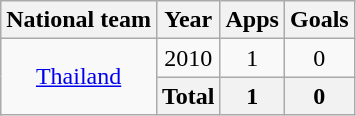<table class="wikitable" style="text-align:center">
<tr>
<th>National team</th>
<th>Year</th>
<th>Apps</th>
<th>Goals</th>
</tr>
<tr>
<td rowspan="2" valign="center"><a href='#'>Thailand</a></td>
<td>2010</td>
<td>1</td>
<td>0</td>
</tr>
<tr>
<th>Total</th>
<th>1</th>
<th>0</th>
</tr>
</table>
